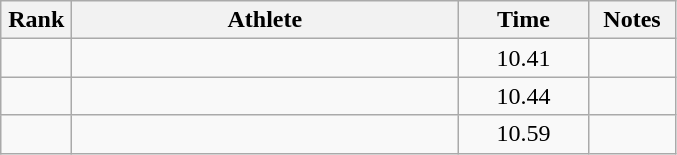<table class=wikitable style="text-align:center">
<tr>
<th width=40>Rank</th>
<th width=250>Athlete</th>
<th width=80>Time</th>
<th width=50>Notes</th>
</tr>
<tr>
<td></td>
<td align=left></td>
<td>10.41</td>
<td></td>
</tr>
<tr>
<td></td>
<td align=left></td>
<td>10.44</td>
<td></td>
</tr>
<tr>
<td></td>
<td align=left></td>
<td>10.59</td>
<td></td>
</tr>
</table>
